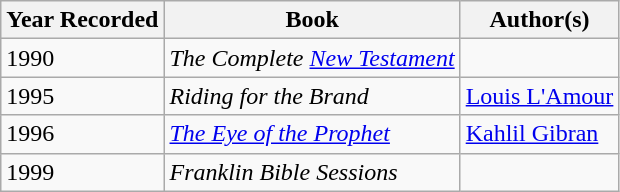<table class="wikitable">
<tr>
<th>Year Recorded</th>
<th>Book</th>
<th>Author(s)</th>
</tr>
<tr>
<td>1990</td>
<td><em>The Complete <a href='#'>New Testament</a></em></td>
<td></td>
</tr>
<tr>
<td>1995</td>
<td><em>Riding for the Brand</em></td>
<td><a href='#'>Louis L'Amour</a></td>
</tr>
<tr>
<td>1996</td>
<td><em><a href='#'>The Eye of the Prophet</a></em></td>
<td><a href='#'>Kahlil Gibran</a></td>
</tr>
<tr>
<td>1999</td>
<td><em>Franklin Bible Sessions</em></td>
<td></td>
</tr>
</table>
